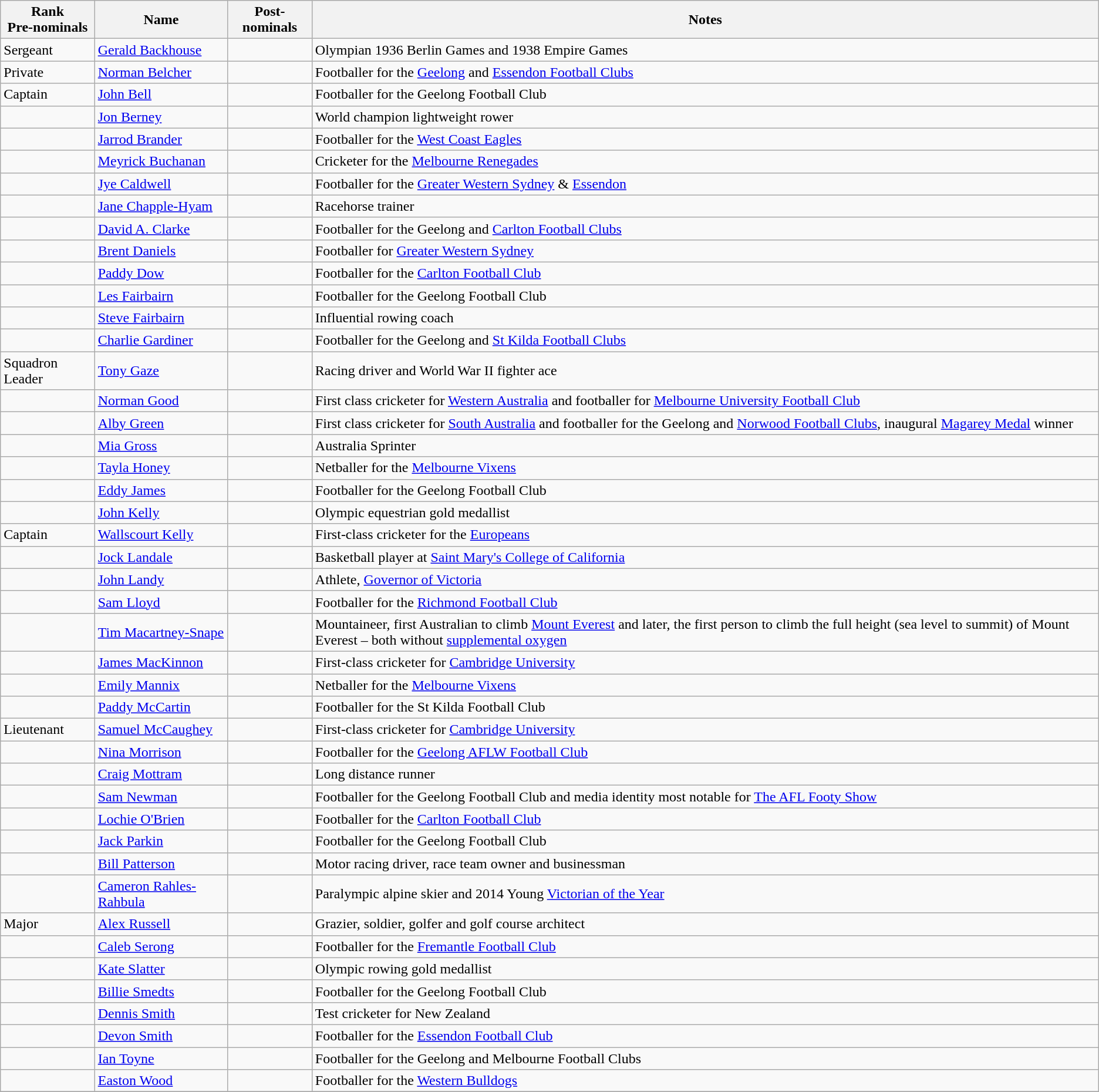<table class="wikitable sortable">
<tr>
<th>Rank<br>Pre-nominals</th>
<th>Name</th>
<th>Post-nominals</th>
<th>Notes</th>
</tr>
<tr>
<td>Sergeant</td>
<td><a href='#'>Gerald Backhouse</a></td>
<td></td>
<td>Olympian 1936 Berlin Games and 1938 Empire Games</td>
</tr>
<tr>
<td>Private</td>
<td><a href='#'>Norman Belcher</a></td>
<td></td>
<td>Footballer for the <a href='#'>Geelong</a> and <a href='#'>Essendon Football Clubs</a></td>
</tr>
<tr>
<td>Captain</td>
<td><a href='#'>John Bell</a></td>
<td></td>
<td>Footballer for the Geelong Football Club</td>
</tr>
<tr>
<td></td>
<td><a href='#'>Jon Berney</a></td>
<td></td>
<td>World champion lightweight rower</td>
</tr>
<tr>
<td></td>
<td><a href='#'>Jarrod Brander</a></td>
<td></td>
<td>Footballer for the <a href='#'>West Coast Eagles</a></td>
</tr>
<tr>
<td></td>
<td><a href='#'>Meyrick Buchanan</a></td>
<td></td>
<td>Cricketer for the <a href='#'>Melbourne Renegades</a></td>
</tr>
<tr>
<td></td>
<td><a href='#'>Jye Caldwell</a></td>
<td></td>
<td>Footballer for the <a href='#'>Greater Western Sydney</a> & <a href='#'>Essendon</a></td>
</tr>
<tr>
<td></td>
<td><a href='#'>Jane Chapple-Hyam</a></td>
<td></td>
<td>Racehorse trainer</td>
</tr>
<tr>
<td></td>
<td><a href='#'>David A. Clarke</a></td>
<td></td>
<td>Footballer for the Geelong and <a href='#'>Carlton Football Clubs</a></td>
</tr>
<tr>
<td></td>
<td><a href='#'>Brent Daniels</a></td>
<td></td>
<td>Footballer for <a href='#'>Greater Western Sydney</a></td>
</tr>
<tr>
<td></td>
<td><a href='#'>Paddy Dow</a></td>
<td></td>
<td>Footballer for the <a href='#'>Carlton Football Club</a></td>
</tr>
<tr>
<td></td>
<td><a href='#'>Les Fairbairn</a></td>
<td></td>
<td>Footballer for the Geelong Football Club</td>
</tr>
<tr>
<td></td>
<td><a href='#'>Steve Fairbairn</a></td>
<td></td>
<td>Influential rowing coach</td>
</tr>
<tr>
<td></td>
<td><a href='#'>Charlie Gardiner</a></td>
<td></td>
<td>Footballer for the Geelong and <a href='#'>St Kilda Football Clubs</a></td>
</tr>
<tr>
<td>Squadron Leader</td>
<td><a href='#'>Tony Gaze</a></td>
<td></td>
<td>Racing driver and World War II fighter ace</td>
</tr>
<tr>
<td></td>
<td><a href='#'>Norman Good</a></td>
<td></td>
<td>First class cricketer for <a href='#'>Western Australia</a> and footballer for <a href='#'>Melbourne University Football Club</a></td>
</tr>
<tr>
<td></td>
<td><a href='#'>Alby Green</a></td>
<td></td>
<td>First class cricketer for <a href='#'>South Australia</a> and footballer for the Geelong and <a href='#'>Norwood Football Clubs</a>, inaugural <a href='#'>Magarey Medal</a> winner</td>
</tr>
<tr>
<td></td>
<td><a href='#'>Mia Gross</a></td>
<td></td>
<td>Australia Sprinter</td>
</tr>
<tr>
<td></td>
<td><a href='#'>Tayla Honey</a></td>
<td></td>
<td>Netballer for the <a href='#'>Melbourne Vixens</a></td>
</tr>
<tr>
<td></td>
<td><a href='#'>Eddy James</a></td>
<td></td>
<td>Footballer for the Geelong Football Club</td>
</tr>
<tr>
<td></td>
<td><a href='#'>John Kelly</a></td>
<td></td>
<td>Olympic equestrian gold medallist</td>
</tr>
<tr>
<td>Captain</td>
<td><a href='#'>Wallscourt Kelly</a></td>
<td></td>
<td>First-class cricketer for the <a href='#'>Europeans</a></td>
</tr>
<tr>
<td></td>
<td><a href='#'>Jock Landale</a></td>
<td></td>
<td>Basketball player at <a href='#'>Saint Mary's College of California</a></td>
</tr>
<tr>
<td></td>
<td><a href='#'>John Landy</a></td>
<td></td>
<td>Athlete, <a href='#'>Governor of Victoria</a></td>
</tr>
<tr>
<td></td>
<td><a href='#'>Sam Lloyd</a></td>
<td></td>
<td>Footballer for the <a href='#'>Richmond Football Club</a></td>
</tr>
<tr>
<td></td>
<td><a href='#'>Tim Macartney-Snape</a></td>
<td></td>
<td>Mountaineer, first Australian to climb <a href='#'>Mount Everest</a> and later, the first person to climb the full height (sea level to summit) of Mount Everest – both without <a href='#'>supplemental oxygen</a></td>
</tr>
<tr>
<td></td>
<td><a href='#'>James MacKinnon</a></td>
<td></td>
<td>First-class cricketer for <a href='#'>Cambridge University</a></td>
</tr>
<tr>
<td></td>
<td><a href='#'>Emily Mannix</a></td>
<td></td>
<td>Netballer for the <a href='#'>Melbourne Vixens</a></td>
</tr>
<tr>
<td></td>
<td><a href='#'>Paddy McCartin</a></td>
<td></td>
<td>Footballer for the St Kilda Football Club</td>
</tr>
<tr>
<td>Lieutenant</td>
<td><a href='#'>Samuel McCaughey</a></td>
<td></td>
<td>First-class cricketer for <a href='#'>Cambridge University</a></td>
</tr>
<tr>
<td></td>
<td><a href='#'>Nina Morrison</a></td>
<td></td>
<td>Footballer for the <a href='#'>Geelong AFLW Football Club</a></td>
</tr>
<tr>
<td></td>
<td><a href='#'>Craig Mottram</a></td>
<td></td>
<td>Long distance runner</td>
</tr>
<tr>
<td></td>
<td><a href='#'>Sam Newman</a></td>
<td></td>
<td>Footballer for the Geelong Football Club and media identity most notable for <a href='#'>The AFL Footy Show</a></td>
</tr>
<tr>
<td></td>
<td><a href='#'>Lochie O'Brien</a></td>
<td></td>
<td>Footballer for the <a href='#'>Carlton Football Club</a></td>
</tr>
<tr>
<td></td>
<td><a href='#'>Jack Parkin</a></td>
<td></td>
<td>Footballer for the Geelong Football Club</td>
</tr>
<tr>
<td></td>
<td><a href='#'>Bill Patterson</a></td>
<td></td>
<td>Motor racing driver, race team owner and businessman</td>
</tr>
<tr>
<td></td>
<td><a href='#'>Cameron Rahles-Rahbula</a></td>
<td></td>
<td>Paralympic alpine skier and 2014 Young <a href='#'>Victorian of the Year</a></td>
</tr>
<tr>
<td>Major</td>
<td><a href='#'>Alex Russell</a></td>
<td></td>
<td>Grazier, soldier, golfer and golf course architect</td>
</tr>
<tr>
<td></td>
<td><a href='#'>Caleb Serong</a></td>
<td></td>
<td>Footballer for the <a href='#'>Fremantle Football Club</a></td>
</tr>
<tr>
<td></td>
<td><a href='#'>Kate Slatter</a></td>
<td></td>
<td>Olympic rowing gold medallist</td>
</tr>
<tr>
<td></td>
<td><a href='#'>Billie Smedts</a></td>
<td></td>
<td>Footballer for the Geelong Football Club</td>
</tr>
<tr>
<td></td>
<td><a href='#'>Dennis Smith</a></td>
<td></td>
<td>Test cricketer for New Zealand</td>
</tr>
<tr>
<td></td>
<td><a href='#'>Devon Smith</a></td>
<td></td>
<td>Footballer for the <a href='#'>Essendon Football Club</a></td>
</tr>
<tr>
<td></td>
<td><a href='#'>Ian Toyne</a></td>
<td></td>
<td>Footballer for the Geelong and Melbourne Football Clubs</td>
</tr>
<tr>
<td></td>
<td><a href='#'>Easton Wood</a></td>
<td></td>
<td>Footballer for the <a href='#'>Western Bulldogs</a></td>
</tr>
<tr>
</tr>
</table>
